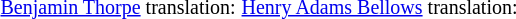<table>
<tr>
<td><br><small><a href='#'>Benjamin Thorpe</a> translation:</small></td>
<td><br><small><a href='#'>Henry Adams Bellows</a> translation:</small></td>
<td></td>
</tr>
</table>
